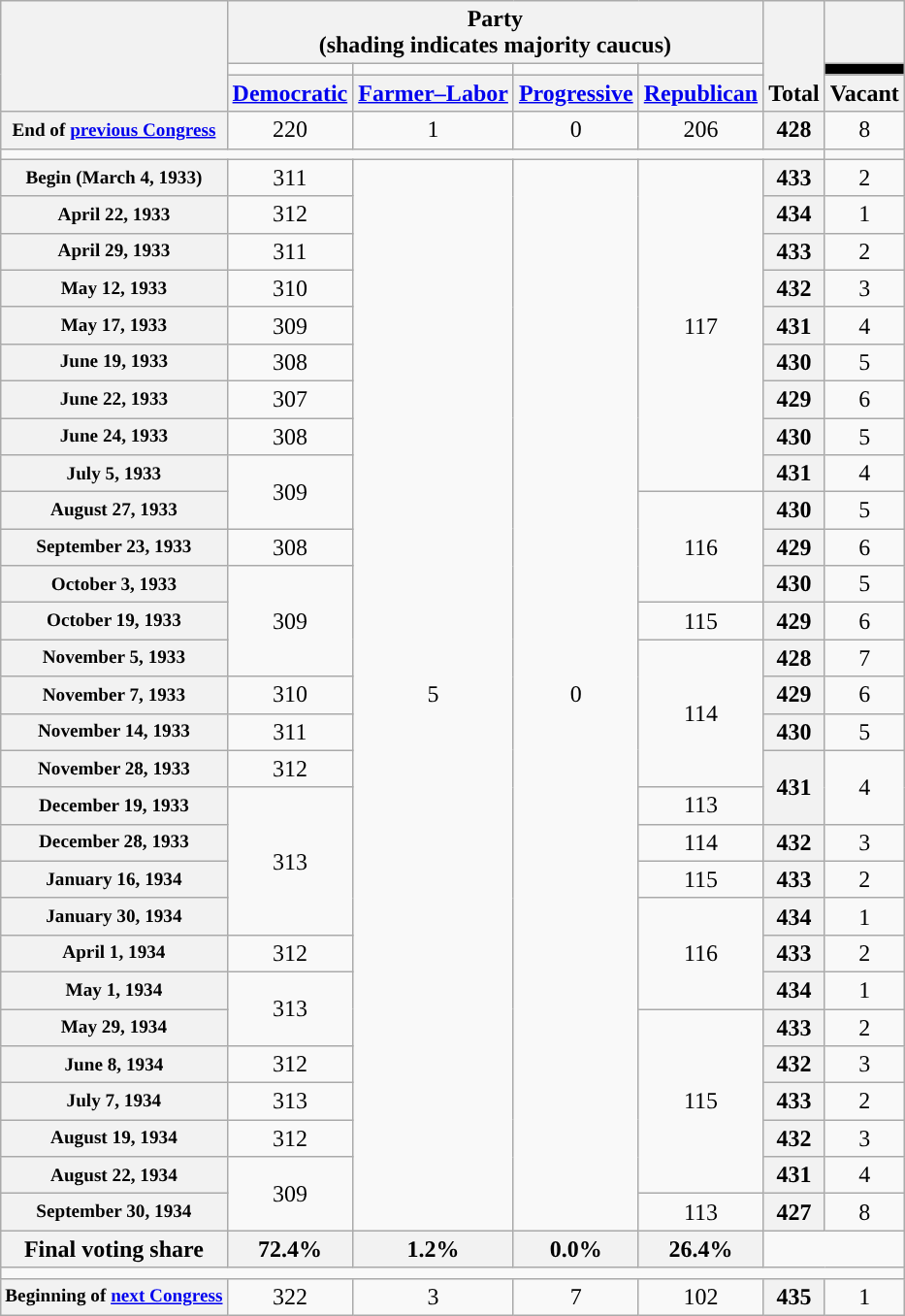<table class=wikitable style="text-align:center">
<tr style="vertical-align:bottom;">
<th rowspan=3></th>
<th colspan=4>Party<div>(shading indicates majority caucus)</div></th>
<th rowspan=3>Total</th>
<th></th>
</tr>
<tr style="height:5px">
<td style="background-color:"></td>
<td style="background-color:"></td>
<td style="background-color:"></td>
<td style="background-color:"></td>
<td style="background:black;"></td>
</tr>
<tr>
<th><a href='#'>Democratic</a></th>
<th><a href='#'>Farmer–Labor</a></th>
<th><a href='#'>Progressive</a></th>
<th><a href='#'>Republican</a></th>
<th>Vacant</th>
</tr>
<tr>
<th style="white-space:nowrap; font-size:80%;">End of <a href='#'>previous Congress</a></th>
<td>220</td>
<td>1</td>
<td>0</td>
<td>206</td>
<th>428</th>
<td>8</td>
</tr>
<tr>
<td colspan=6></td>
</tr>
<tr>
<th style="white-space:nowrap; font-size:80%;">Begin (March 4, 1933)</th>
<td>311</td>
<td rowspan=29>5</td>
<td rowspan=29>0</td>
<td rowspan=9>117</td>
<th>433</th>
<td>2</td>
</tr>
<tr>
<th style="white-space:nowrap; font-size:80%;">April 22, 1933</th>
<td>312</td>
<th>434</th>
<td>1</td>
</tr>
<tr>
<th style="font-size:80%">April 29, 1933</th>
<td>311</td>
<th>433</th>
<td>2</td>
</tr>
<tr>
<th style="font-size:80%">May 12, 1933</th>
<td>310</td>
<th>432</th>
<td>3</td>
</tr>
<tr>
<th style="font-size:80%">May 17, 1933</th>
<td>309</td>
<th>431</th>
<td>4</td>
</tr>
<tr>
<th style="font-size:80%">June 19, 1933</th>
<td>308</td>
<th>430</th>
<td>5</td>
</tr>
<tr>
<th style="font-size:80%">June 22, 1933</th>
<td>307</td>
<th>429</th>
<td>6</td>
</tr>
<tr>
<th style="font-size:80%">June 24, 1933</th>
<td>308</td>
<th>430</th>
<td>5</td>
</tr>
<tr>
<th style="font-size:80%">July 5, 1933</th>
<td rowspan=2 >309</td>
<th>431</th>
<td>4</td>
</tr>
<tr>
<th style="font-size:80%">August 27, 1933</th>
<td rowspan=3>116</td>
<th>430</th>
<td>5</td>
</tr>
<tr>
<th style="font-size:80%">September 23, 1933</th>
<td>308</td>
<th>429</th>
<td>6</td>
</tr>
<tr>
<th style="font-size:80%">October 3, 1933</th>
<td rowspan=3 >309</td>
<th>430</th>
<td>5</td>
</tr>
<tr>
<th style="font-size:80%">October 19, 1933</th>
<td>115</td>
<th>429</th>
<td>6</td>
</tr>
<tr>
<th style="font-size:80%">November 5, 1933</th>
<td rowspan=4>114</td>
<th>428</th>
<td>7</td>
</tr>
<tr>
<th style="font-size:80%">November 7, 1933</th>
<td>310</td>
<th>429</th>
<td>6</td>
</tr>
<tr>
<th style="font-size:80%">November 14, 1933</th>
<td>311</td>
<th>430</th>
<td>5</td>
</tr>
<tr>
<th style="font-size:80%">November 28, 1933</th>
<td>312</td>
<th rowspan=2>431</th>
<td rowspan=2>4</td>
</tr>
<tr>
<th style="font-size:80%">December 19, 1933</th>
<td rowspan=4 >313</td>
<td>113</td>
</tr>
<tr>
<th style="font-size:80%">December 28, 1933</th>
<td>114</td>
<th>432</th>
<td>3</td>
</tr>
<tr>
<th style="font-size:80%">January 16, 1934</th>
<td>115</td>
<th>433</th>
<td>2</td>
</tr>
<tr>
<th style="font-size:80%">January 30, 1934</th>
<td rowspan=3>116</td>
<th>434</th>
<td>1</td>
</tr>
<tr>
<th style="font-size:80%">April 1, 1934</th>
<td>312</td>
<th>433</th>
<td>2</td>
</tr>
<tr>
<th style="font-size:80%">May 1, 1934</th>
<td rowspan=2 >313</td>
<th>434</th>
<td>1</td>
</tr>
<tr>
<th style="font-size:80%">May 29, 1934</th>
<td rowspan=5>115</td>
<th>433</th>
<td>2</td>
</tr>
<tr>
<th style="font-size:80%">June 8, 1934</th>
<td>312</td>
<th>432</th>
<td>3</td>
</tr>
<tr>
<th style="font-size:80%">July 7, 1934</th>
<td>313</td>
<th>433</th>
<td>2</td>
</tr>
<tr>
<th style="font-size:80%">August 19, 1934</th>
<td>312</td>
<th>432</th>
<td>3</td>
</tr>
<tr>
<th style="font-size:80%">August 22, 1934</th>
<td rowspan=2 >309</td>
<th>431</th>
<td>4</td>
</tr>
<tr>
<th style="font-size:80%">September 30, 1934</th>
<td>113</td>
<th>427</th>
<td>8</td>
</tr>
<tr style="text-align:center;">
<th>Final voting share</th>
<th>72.4%</th>
<th>1.2%</th>
<th>0.0%</th>
<th>26.4%</th>
<td colspan=2></td>
</tr>
<tr>
<td colspan=99></td>
</tr>
<tr>
<th style="white-space:nowrap; font-size:80%;">Beginning of <a href='#'>next Congress</a></th>
<td>322</td>
<td>3</td>
<td>7</td>
<td>102</td>
<th>435</th>
<td>1</td>
</tr>
</table>
